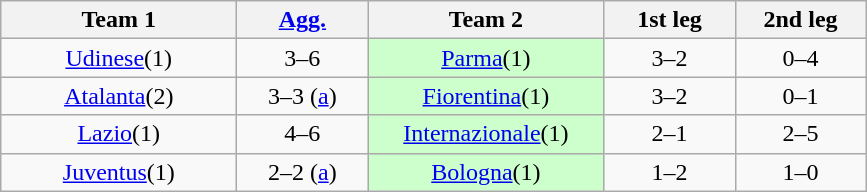<table class="wikitable" style="text-align: center">
<tr>
<th width=150>Team 1</th>
<th width=80><a href='#'>Agg.</a></th>
<th width=150>Team 2</th>
<th width=80>1st leg</th>
<th width=80>2nd leg</th>
</tr>
<tr>
<td><a href='#'>Udinese</a>(1)</td>
<td>3–6</td>
<td bgcolor="ccffcc"><a href='#'>Parma</a>(1)</td>
<td>3–2</td>
<td>0–4</td>
</tr>
<tr>
<td><a href='#'>Atalanta</a>(2)</td>
<td>3–3 (<a href='#'>a</a>)</td>
<td bgcolor="ccffcc"><a href='#'>Fiorentina</a>(1)</td>
<td>3–2</td>
<td>0–1</td>
</tr>
<tr>
<td><a href='#'>Lazio</a>(1)</td>
<td>4–6</td>
<td bgcolor="ccffcc"><a href='#'>Internazionale</a>(1)</td>
<td>2–1</td>
<td>2–5</td>
</tr>
<tr>
<td><a href='#'>Juventus</a>(1)</td>
<td>2–2 (<a href='#'>a</a>)</td>
<td bgcolor="ccffcc"><a href='#'>Bologna</a>(1)</td>
<td>1–2</td>
<td>1–0</td>
</tr>
</table>
